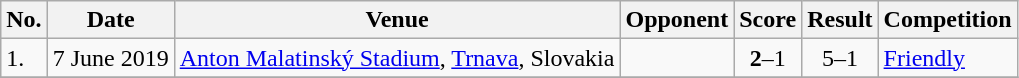<table class="wikitable">
<tr>
<th>No.</th>
<th>Date</th>
<th>Venue</th>
<th>Opponent</th>
<th>Score</th>
<th>Result</th>
<th>Competition</th>
</tr>
<tr>
<td>1.</td>
<td>7 June 2019</td>
<td><a href='#'>Anton Malatinský Stadium</a>, <a href='#'>Trnava</a>, Slovakia</td>
<td></td>
<td align=center><strong>2</strong>–1</td>
<td style="text-align:center">5–1</td>
<td><a href='#'>Friendly</a></td>
</tr>
<tr>
</tr>
</table>
